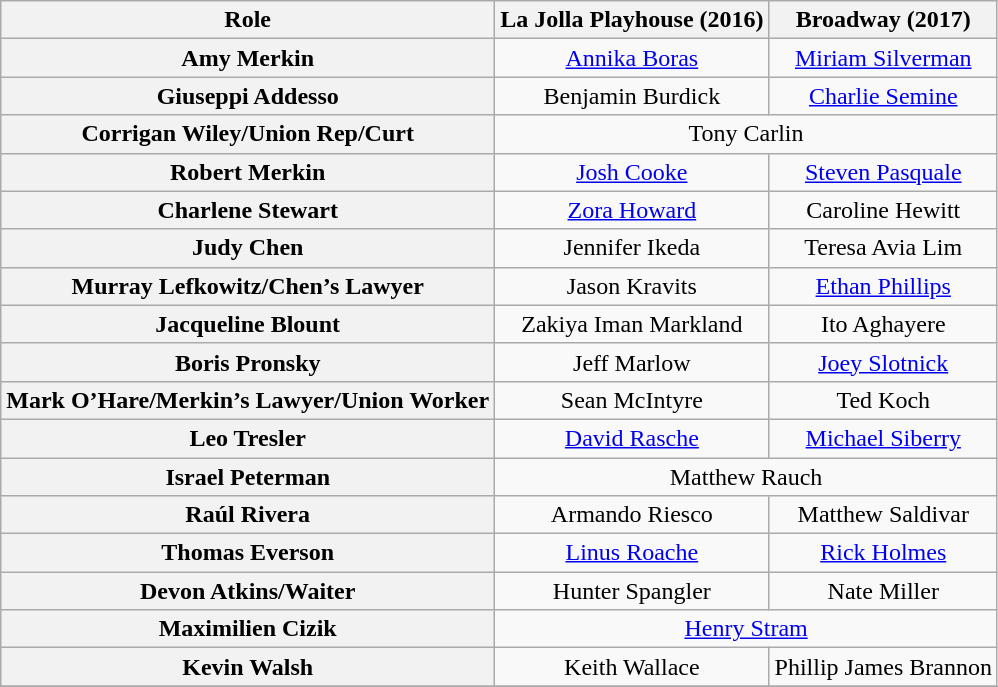<table class="wikitable">
<tr>
<th>Role</th>
<th>La Jolla Playhouse (2016)</th>
<th>Broadway (2017)</th>
</tr>
<tr>
<th>Amy Merkin</th>
<td align="center"><a href='#'>Annika Boras</a></td>
<td align="center"><a href='#'>Miriam Silverman</a></td>
</tr>
<tr>
<th>Giuseppi Addesso</th>
<td align="center">Benjamin Burdick</td>
<td align="center"><a href='#'>Charlie Semine</a></td>
</tr>
<tr>
<th>Corrigan Wiley/Union Rep/Curt</th>
<td colspan='2' align=center>Tony Carlin</td>
</tr>
<tr>
<th>Robert Merkin</th>
<td align="center"><a href='#'>Josh Cooke</a></td>
<td align="center"><a href='#'>Steven Pasquale</a></td>
</tr>
<tr>
<th>Charlene Stewart</th>
<td align="center"><a href='#'>Zora Howard</a></td>
<td align="center">Caroline Hewitt</td>
</tr>
<tr>
<th>Judy Chen</th>
<td align="center">Jennifer Ikeda</td>
<td align="center">Teresa Avia Lim</td>
</tr>
<tr>
<th>Murray Lefkowitz/Chen’s Lawyer</th>
<td align="center">Jason Kravits</td>
<td align="center"><a href='#'>Ethan Phillips</a></td>
</tr>
<tr>
<th>Jacqueline Blount</th>
<td align="center">Zakiya Iman Markland</td>
<td align="center">Ito Aghayere</td>
</tr>
<tr>
<th>Boris Pronsky</th>
<td align="center">Jeff Marlow</td>
<td align="center"><a href='#'>Joey Slotnick</a></td>
</tr>
<tr>
<th>Mark O’Hare/Merkin’s Lawyer/Union Worker</th>
<td align="center">Sean McIntyre</td>
<td align="center">Ted Koch</td>
</tr>
<tr>
<th>Leo Tresler</th>
<td align="center"><a href='#'>David Rasche</a></td>
<td align="center"><a href='#'>Michael Siberry</a></td>
</tr>
<tr>
<th>Israel Peterman</th>
<td colspan='2' align=center>Matthew Rauch</td>
</tr>
<tr>
<th>Raúl Rivera</th>
<td align="center">Armando Riesco</td>
<td align="center">Matthew Saldivar</td>
</tr>
<tr>
<th>Thomas Everson</th>
<td align="center"><a href='#'>Linus Roache</a></td>
<td align="center"><a href='#'>Rick Holmes</a></td>
</tr>
<tr>
<th>Devon Atkins/Waiter</th>
<td align="center">Hunter Spangler</td>
<td align="center">Nate Miller</td>
</tr>
<tr>
<th>Maximilien Cizik</th>
<td colspan='2' align=center><a href='#'>Henry Stram</a></td>
</tr>
<tr>
<th>Kevin Walsh</th>
<td align="center">Keith Wallace</td>
<td align="center">Phillip James Brannon</td>
</tr>
<tr>
</tr>
</table>
